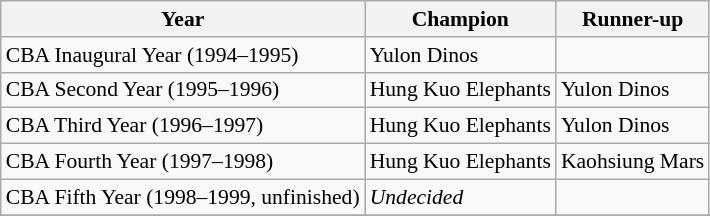<table class="wikitable" style="font-size: 90%;">
<tr>
<th>Year</th>
<th>Champion</th>
<th>Runner-up</th>
</tr>
<tr>
<td>CBA Inaugural Year <span>(1994–1995)</span></td>
<td>Yulon Dinos </td>
<td></td>
</tr>
<tr>
<td>CBA Second Year <span>(1995–1996)</span></td>
<td>Hung Kuo Elephants</td>
<td>Yulon Dinos</td>
</tr>
<tr>
<td>CBA Third Year <span>(1996–1997)</span></td>
<td>Hung Kuo Elephants</td>
<td>Yulon Dinos</td>
</tr>
<tr>
<td>CBA Fourth Year <span>(1997–1998)</span></td>
<td>Hung Kuo Elephants</td>
<td>Kaohsiung Mars</td>
</tr>
<tr>
<td>CBA Fifth Year <span>(1998–1999, unfinished)</span></td>
<td><em>Undecided</em> </td>
<td></td>
</tr>
<tr>
</tr>
</table>
